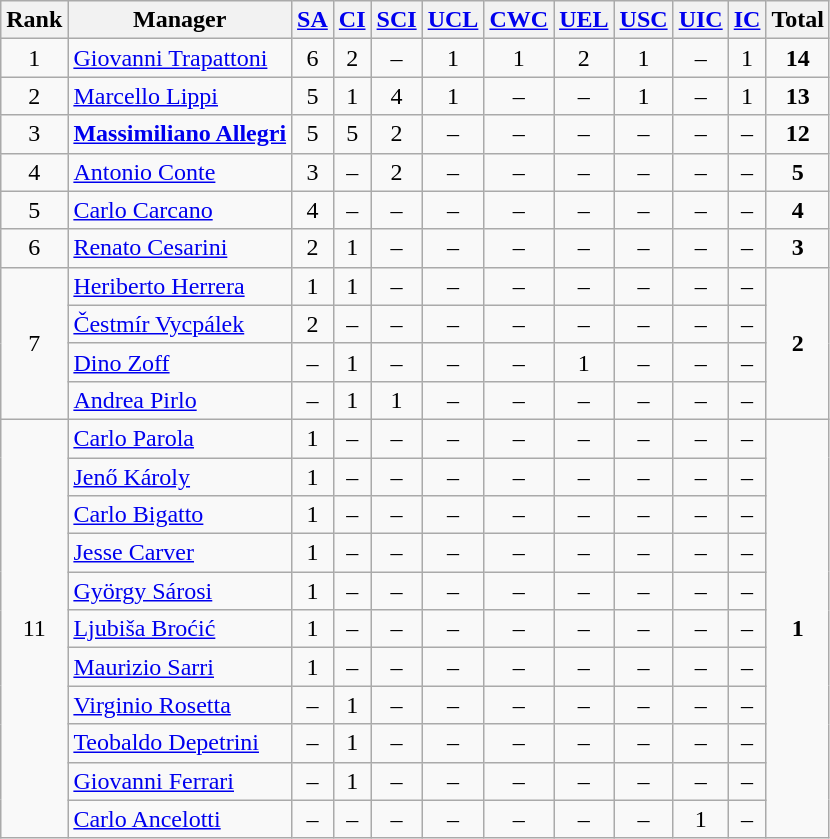<table class="wikitable" style=":center">
<tr>
<th>Rank</th>
<th>Manager</th>
<th style=class="sortable"><a href='#'>SA</a></th>
<th style="class="sortable"><a href='#'>CI</a></th>
<th style="class="sortable"><a href='#'>SCI</a></th>
<th style=class="sortable"><a href='#'>UCL</a></th>
<th style=class="sortable"><a href='#'>CWC</a></th>
<th style="class="sortable"><a href='#'>UEL</a></th>
<th style=""class="sortable"><a href='#'>USC</a></th>
<th style=""class="sortable"><a href='#'>UIC</a></th>
<th style=""class="sortable"><a href='#'>IC</a></th>
<th>Total</th>
</tr>
<tr>
<td align=center>1</td>
<td> <a href='#'>Giovanni Trapattoni</a></td>
<td align=center>6</td>
<td align=center>2</td>
<td align=center>–</td>
<td align="center">1</td>
<td align=center>1</td>
<td align=center>2</td>
<td align=center>1</td>
<td align=center>–</td>
<td align="center">1</td>
<td align=center><strong>14</strong></td>
</tr>
<tr>
<td align=center>2</td>
<td> <a href='#'>Marcello Lippi</a></td>
<td align=center>5</td>
<td align=center>1</td>
<td align=center>4</td>
<td align=center>1</td>
<td align=center>–</td>
<td align="center">–</td>
<td align="center">1</td>
<td align=center>–</td>
<td align="center">1</td>
<td align=center><strong>13</strong></td>
</tr>
<tr>
<td align=center>3</td>
<td> <strong><a href='#'>Massimiliano Allegri</a></strong></td>
<td align=center>5</td>
<td align=center>5</td>
<td align=center>2</td>
<td align=center>–</td>
<td align="center">–</td>
<td align="center">–</td>
<td align="center">–</td>
<td align="center">–</td>
<td align="center">–</td>
<td align="center"><strong>12</strong></td>
</tr>
<tr>
<td align=center>4</td>
<td> <a href='#'>Antonio Conte</a></td>
<td align=center>3</td>
<td align=center>–</td>
<td align="center">2</td>
<td align=center>–</td>
<td align="center">–</td>
<td align="center">–</td>
<td align="center">–</td>
<td align="center">–</td>
<td align="center">–</td>
<td align="center"><strong>5</strong></td>
</tr>
<tr>
<td align=center>5</td>
<td> <a href='#'>Carlo Carcano</a></td>
<td align=center>4</td>
<td align=center>–</td>
<td align="center">–</td>
<td align="center">–</td>
<td align="center">–</td>
<td align="center">–</td>
<td align="center">–</td>
<td align="center">–</td>
<td align="center">–</td>
<td align="center"><strong>4</strong></td>
</tr>
<tr>
<td align=center>6</td>
<td>  <a href='#'>Renato Cesarini</a></td>
<td align=center>2</td>
<td align=center>1</td>
<td align=center>–</td>
<td align="center">–</td>
<td align="center">–</td>
<td align="center">–</td>
<td align="center">–</td>
<td align="center">–</td>
<td align="center">–</td>
<td align="center"><strong>3</strong></td>
</tr>
<tr>
<td rowspan=4 align=center>7</td>
<td> <a href='#'>Heriberto Herrera</a></td>
<td align=center>1</td>
<td align=center>1</td>
<td align=center>–</td>
<td align="center">–</td>
<td align="center">–</td>
<td align="center">–</td>
<td align="center">–</td>
<td align="center">–</td>
<td align="center">–</td>
<td rowspan="4" align="center"><strong>2</strong></td>
</tr>
<tr>
<td> <a href='#'>Čestmír Vycpálek</a></td>
<td align=center>2</td>
<td align=center>–</td>
<td align="center">–</td>
<td align="center">–</td>
<td align="center">–</td>
<td align="center">–</td>
<td align="center">–</td>
<td align="center">–</td>
<td align="center">–</td>
</tr>
<tr>
<td> <a href='#'>Dino Zoff</a></td>
<td align=center>–</td>
<td align="center">1</td>
<td align=center>–</td>
<td align="center">–</td>
<td align="center">–</td>
<td align="center">1</td>
<td align=center>–</td>
<td align="center">–</td>
<td align="center">–</td>
</tr>
<tr>
<td> <a href='#'>Andrea Pirlo</a></td>
<td align=center>–</td>
<td align="center">1</td>
<td align="center">1</td>
<td align="center">–</td>
<td align="center">–</td>
<td align="center">–</td>
<td align="center">–</td>
<td align="center">–</td>
<td align=center>–</td>
</tr>
<tr>
<td rowspan=11 align=center>11</td>
<td> <a href='#'>Carlo Parola</a></td>
<td align=center>1</td>
<td align=center>–</td>
<td align="center">–</td>
<td align="center">–</td>
<td align="center">–</td>
<td align="center">–</td>
<td align="center">–</td>
<td align="center">–</td>
<td align="center">–</td>
<td rowspan="11" align="center"><strong>1</strong></td>
</tr>
<tr>
<td> <a href='#'>Jenő Károly</a></td>
<td align=center>1</td>
<td align=center>–</td>
<td align="center">–</td>
<td align="center">–</td>
<td align="center">–</td>
<td align="center">–</td>
<td align="center">–</td>
<td align="center">–</td>
<td align="center">–</td>
</tr>
<tr>
<td> <a href='#'>Carlo Bigatto</a></td>
<td align=center>1</td>
<td align=center>–</td>
<td align="center">–</td>
<td align="center">–</td>
<td align="center">–</td>
<td align="center">–</td>
<td align="center">–</td>
<td align="center">–</td>
<td align="center">–</td>
</tr>
<tr>
<td> <a href='#'>Jesse Carver</a></td>
<td align=center>1</td>
<td align=center>–</td>
<td align="center">–</td>
<td align="center">–</td>
<td align="center">–</td>
<td align="center">–</td>
<td align="center">–</td>
<td align="center">–</td>
<td align="center">–</td>
</tr>
<tr>
<td> <a href='#'>György Sárosi</a></td>
<td align=center>1</td>
<td align=center>–</td>
<td align="center">–</td>
<td align="center">–</td>
<td align="center">–</td>
<td align="center">–</td>
<td align="center">–</td>
<td align="center">–</td>
<td align="center">–</td>
</tr>
<tr>
<td> <a href='#'>Ljubiša Broćić</a></td>
<td align=center>1</td>
<td align=center>–</td>
<td align="center">–</td>
<td align="center">–</td>
<td align="center">–</td>
<td align="center">–</td>
<td align="center">–</td>
<td align="center">–</td>
<td align="center">–</td>
</tr>
<tr>
<td> <a href='#'>Maurizio Sarri</a></td>
<td align=center>1</td>
<td align=center>–</td>
<td align="center">–</td>
<td align="center">–</td>
<td align="center">–</td>
<td align="center">–</td>
<td align="center">–</td>
<td align="center">–</td>
<td align="center">–</td>
</tr>
<tr>
<td> <a href='#'>Virginio Rosetta</a></td>
<td align=center>–</td>
<td align="center">1</td>
<td align=center>–</td>
<td align="center">–</td>
<td align="center">–</td>
<td align="center">–</td>
<td align="center">–</td>
<td align="center">–</td>
<td align="center">–</td>
</tr>
<tr>
<td> <a href='#'>Teobaldo Depetrini</a></td>
<td align=center>–</td>
<td align="center">1</td>
<td align=center>–</td>
<td align="center">–</td>
<td align="center">–</td>
<td align="center">–</td>
<td align="center">–</td>
<td align="center">–</td>
<td align="center">–</td>
</tr>
<tr>
<td> <a href='#'>Giovanni Ferrari</a></td>
<td align=center>–</td>
<td align="center">1</td>
<td align=center>–</td>
<td align="center">–</td>
<td align="center">–</td>
<td align="center">–</td>
<td align="center">–</td>
<td align="center">–</td>
<td align="center">–</td>
</tr>
<tr>
<td> <a href='#'>Carlo Ancelotti</a></td>
<td align=center>–</td>
<td align="center">–</td>
<td align="center">–</td>
<td align="center">–</td>
<td align="center">–</td>
<td align="center">–</td>
<td align="center">–</td>
<td align="center">1</td>
<td align=center>–</td>
</tr>
</table>
